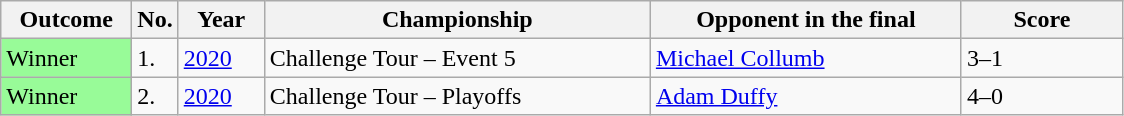<table class="sortable wikitable">
<tr>
<th width="80">Outcome</th>
<th width="20">No.</th>
<th width="50">Year</th>
<th width="250">Championship</th>
<th width="200">Opponent in the final</th>
<th width="100">Score</th>
</tr>
<tr>
<td style="background:#98FB98">Winner</td>
<td>1.</td>
<td><a href='#'>2020</a></td>
<td>Challenge Tour – Event 5</td>
<td> <a href='#'>Michael Collumb</a></td>
<td>3–1</td>
</tr>
<tr>
<td style="background:#98FB98">Winner</td>
<td>2.</td>
<td><a href='#'>2020</a></td>
<td>Challenge Tour – Playoffs</td>
<td> <a href='#'>Adam Duffy</a></td>
<td>4–0</td>
</tr>
</table>
